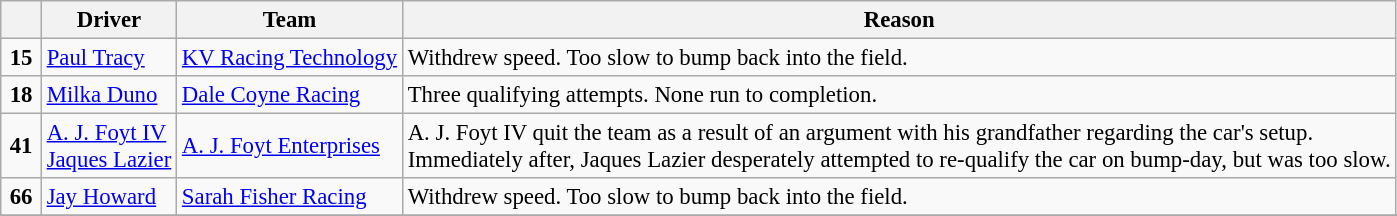<table class="wikitable" style="font-size: 95%;">
<tr>
<th width="20"></th>
<th>Driver</th>
<th>Team</th>
<th>Reason</th>
</tr>
<tr>
<td align=center><strong>15</strong></td>
<td> <a href='#'>Paul Tracy</a></td>
<td><a href='#'>KV Racing Technology</a></td>
<td>Withdrew speed. Too slow to bump back into the field.</td>
</tr>
<tr>
<td align=center><strong>18</strong></td>
<td> <a href='#'>Milka Duno</a></td>
<td><a href='#'>Dale Coyne Racing</a></td>
<td>Three qualifying attempts. None run to completion.</td>
</tr>
<tr>
<td align=center><strong>41</strong></td>
<td> <a href='#'>A. J. Foyt IV</a><br> <a href='#'>Jaques Lazier</a></td>
<td><a href='#'>A. J. Foyt Enterprises</a></td>
<td>A. J. Foyt IV quit the team as a result of an argument with his grandfather regarding the car's setup.<br>Immediately after, Jaques Lazier desperately attempted to re-qualify the car on bump-day, but was too slow.</td>
</tr>
<tr>
<td align=center><strong>66</strong></td>
<td> <a href='#'>Jay Howard</a> <strong></strong></td>
<td><a href='#'>Sarah Fisher Racing</a></td>
<td>Withdrew speed. Too slow to bump back into the field.</td>
</tr>
<tr>
</tr>
</table>
